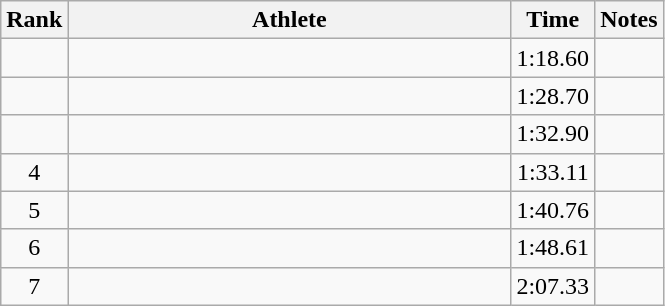<table class="wikitable" style="text-align:center">
<tr>
<th>Rank</th>
<th Style="width:18em">Athlete</th>
<th>Time</th>
<th>Notes</th>
</tr>
<tr>
<td></td>
<td style="text-align:left"></td>
<td>1:18.60</td>
<td></td>
</tr>
<tr>
<td></td>
<td style="text-align:left"></td>
<td>1:28.70</td>
<td></td>
</tr>
<tr>
<td></td>
<td style="text-align:left"></td>
<td>1:32.90</td>
<td></td>
</tr>
<tr>
<td>4</td>
<td style="text-align:left"></td>
<td>1:33.11</td>
<td></td>
</tr>
<tr>
<td>5</td>
<td style="text-align:left"></td>
<td>1:40.76</td>
<td></td>
</tr>
<tr>
<td>6</td>
<td style="text-align:left"></td>
<td>1:48.61</td>
<td></td>
</tr>
<tr>
<td>7</td>
<td style="text-align:left"></td>
<td>2:07.33</td>
<td></td>
</tr>
</table>
